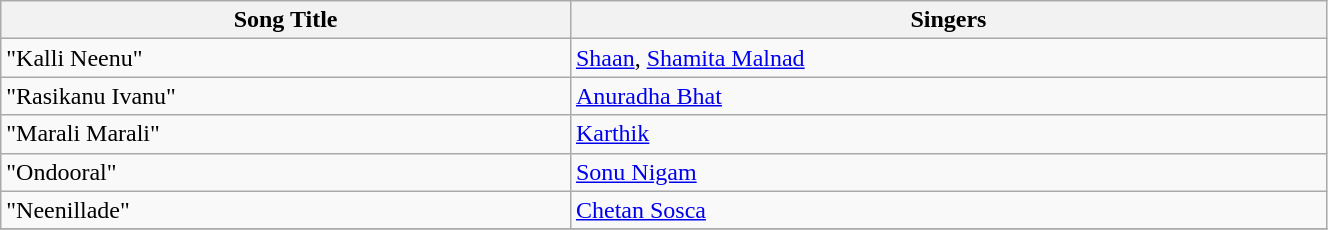<table class="wikitable" width="70%">
<tr>
<th>Song Title</th>
<th>Singers</th>
</tr>
<tr>
<td>"Kalli Neenu"</td>
<td><a href='#'>Shaan</a>, <a href='#'>Shamita Malnad</a></td>
</tr>
<tr>
<td>"Rasikanu Ivanu"</td>
<td><a href='#'>Anuradha Bhat</a></td>
</tr>
<tr>
<td>"Marali Marali"</td>
<td><a href='#'>Karthik</a></td>
</tr>
<tr>
<td>"Ondooral"</td>
<td><a href='#'>Sonu Nigam</a></td>
</tr>
<tr>
<td>"Neenillade"</td>
<td><a href='#'>Chetan Sosca</a></td>
</tr>
<tr>
</tr>
</table>
